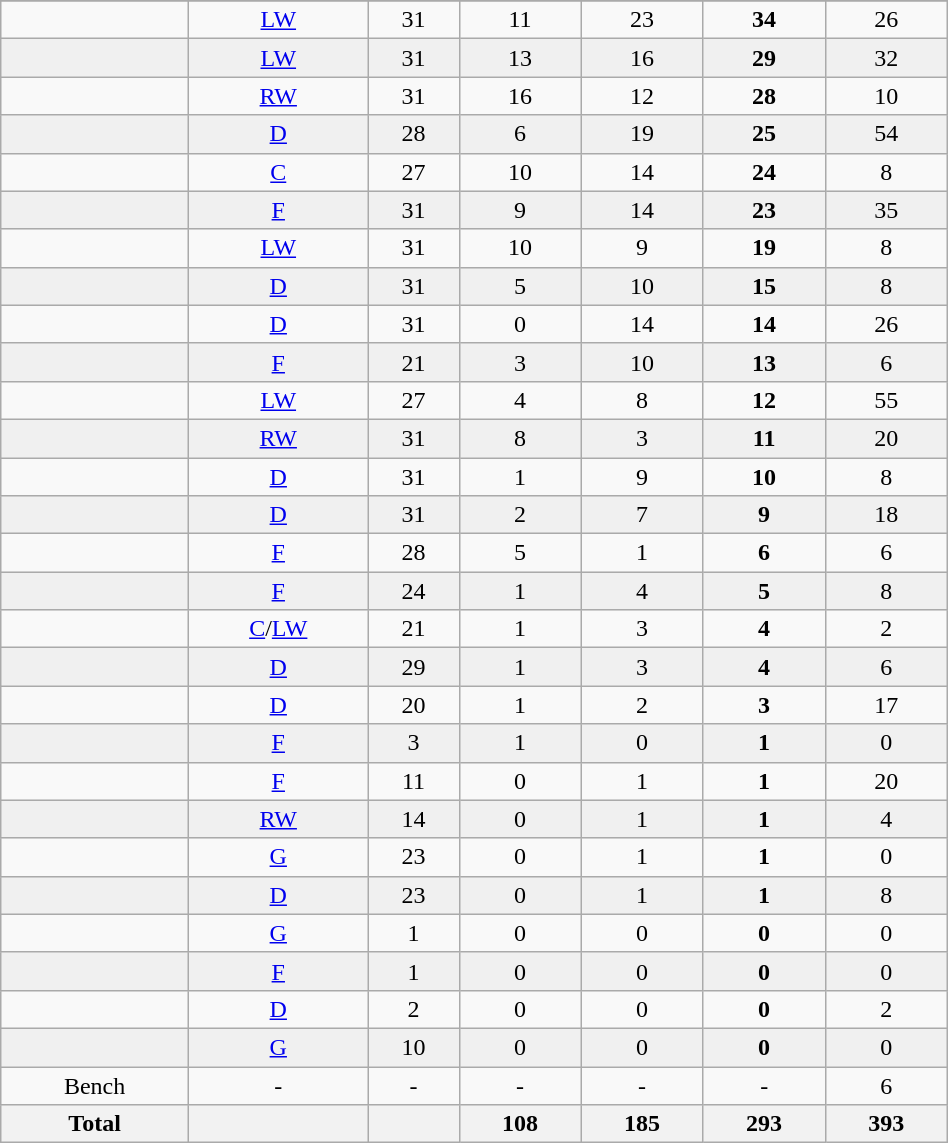<table class="wikitable sortable" width ="50%">
<tr align="center">
</tr>
<tr align="center" bgcolor="">
<td></td>
<td><a href='#'>LW</a></td>
<td>31</td>
<td>11</td>
<td>23</td>
<td><strong>34</strong></td>
<td>26</td>
</tr>
<tr align="center" bgcolor="f0f0f0">
<td></td>
<td><a href='#'>LW</a></td>
<td>31</td>
<td>13</td>
<td>16</td>
<td><strong>29</strong></td>
<td>32</td>
</tr>
<tr align="center" bgcolor="">
<td></td>
<td><a href='#'>RW</a></td>
<td>31</td>
<td>16</td>
<td>12</td>
<td><strong>28</strong></td>
<td>10</td>
</tr>
<tr align="center" bgcolor="f0f0f0">
<td></td>
<td><a href='#'>D</a></td>
<td>28</td>
<td>6</td>
<td>19</td>
<td><strong>25</strong></td>
<td>54</td>
</tr>
<tr align="center" bgcolor="">
<td></td>
<td><a href='#'>C</a></td>
<td>27</td>
<td>10</td>
<td>14</td>
<td><strong>24</strong></td>
<td>8</td>
</tr>
<tr align="center" bgcolor="f0f0f0">
<td></td>
<td><a href='#'>F</a></td>
<td>31</td>
<td>9</td>
<td>14</td>
<td><strong>23</strong></td>
<td>35</td>
</tr>
<tr align="center" bgcolor="">
<td></td>
<td><a href='#'>LW</a></td>
<td>31</td>
<td>10</td>
<td>9</td>
<td><strong>19</strong></td>
<td>8</td>
</tr>
<tr align="center" bgcolor="f0f0f0">
<td></td>
<td><a href='#'>D</a></td>
<td>31</td>
<td>5</td>
<td>10</td>
<td><strong>15</strong></td>
<td>8</td>
</tr>
<tr align="center" bgcolor="">
<td></td>
<td><a href='#'>D</a></td>
<td>31</td>
<td>0</td>
<td>14</td>
<td><strong>14</strong></td>
<td>26</td>
</tr>
<tr align="center" bgcolor="f0f0f0">
<td></td>
<td><a href='#'>F</a></td>
<td>21</td>
<td>3</td>
<td>10</td>
<td><strong>13</strong></td>
<td>6</td>
</tr>
<tr align="center" bgcolor="">
<td></td>
<td><a href='#'>LW</a></td>
<td>27</td>
<td>4</td>
<td>8</td>
<td><strong>12</strong></td>
<td>55</td>
</tr>
<tr align="center" bgcolor="f0f0f0">
<td></td>
<td><a href='#'>RW</a></td>
<td>31</td>
<td>8</td>
<td>3</td>
<td><strong>11</strong></td>
<td>20</td>
</tr>
<tr align="center" bgcolor="">
<td></td>
<td><a href='#'>D</a></td>
<td>31</td>
<td>1</td>
<td>9</td>
<td><strong>10</strong></td>
<td>8</td>
</tr>
<tr align="center" bgcolor="f0f0f0">
<td></td>
<td><a href='#'>D</a></td>
<td>31</td>
<td>2</td>
<td>7</td>
<td><strong>9</strong></td>
<td>18</td>
</tr>
<tr align="center" bgcolor="">
<td></td>
<td><a href='#'>F</a></td>
<td>28</td>
<td>5</td>
<td>1</td>
<td><strong>6</strong></td>
<td>6</td>
</tr>
<tr align="center" bgcolor="f0f0f0">
<td></td>
<td><a href='#'>F</a></td>
<td>24</td>
<td>1</td>
<td>4</td>
<td><strong>5</strong></td>
<td>8</td>
</tr>
<tr align="center" bgcolor="">
<td></td>
<td><a href='#'>C</a>/<a href='#'>LW</a></td>
<td>21</td>
<td>1</td>
<td>3</td>
<td><strong>4</strong></td>
<td>2</td>
</tr>
<tr align="center" bgcolor="f0f0f0">
<td></td>
<td><a href='#'>D</a></td>
<td>29</td>
<td>1</td>
<td>3</td>
<td><strong>4</strong></td>
<td>6</td>
</tr>
<tr align="center" bgcolor="">
<td></td>
<td><a href='#'>D</a></td>
<td>20</td>
<td>1</td>
<td>2</td>
<td><strong>3</strong></td>
<td>17</td>
</tr>
<tr align="center" bgcolor="f0f0f0">
<td></td>
<td><a href='#'>F</a></td>
<td>3</td>
<td>1</td>
<td>0</td>
<td><strong>1</strong></td>
<td>0</td>
</tr>
<tr align="center" bgcolor="">
<td></td>
<td><a href='#'>F</a></td>
<td>11</td>
<td>0</td>
<td>1</td>
<td><strong>1</strong></td>
<td>20</td>
</tr>
<tr align="center" bgcolor="f0f0f0">
<td></td>
<td><a href='#'>RW</a></td>
<td>14</td>
<td>0</td>
<td>1</td>
<td><strong>1</strong></td>
<td>4</td>
</tr>
<tr align="center" bgcolor="">
<td></td>
<td><a href='#'>G</a></td>
<td>23</td>
<td>0</td>
<td>1</td>
<td><strong>1</strong></td>
<td>0</td>
</tr>
<tr align="center" bgcolor="f0f0f0">
<td></td>
<td><a href='#'>D</a></td>
<td>23</td>
<td>0</td>
<td>1</td>
<td><strong>1</strong></td>
<td>8</td>
</tr>
<tr align="center" bgcolor="">
<td></td>
<td><a href='#'>G</a></td>
<td>1</td>
<td>0</td>
<td>0</td>
<td><strong>0</strong></td>
<td>0</td>
</tr>
<tr align="center" bgcolor="f0f0f0">
<td></td>
<td><a href='#'>F</a></td>
<td>1</td>
<td>0</td>
<td>0</td>
<td><strong>0</strong></td>
<td>0</td>
</tr>
<tr align="center" bgcolor="">
<td></td>
<td><a href='#'>D</a></td>
<td>2</td>
<td>0</td>
<td>0</td>
<td><strong>0</strong></td>
<td>2</td>
</tr>
<tr align="center" bgcolor="f0f0f0">
<td></td>
<td><a href='#'>G</a></td>
<td>10</td>
<td>0</td>
<td>0</td>
<td><strong>0</strong></td>
<td>0</td>
</tr>
<tr align="center" bgcolor="">
<td>Bench</td>
<td>-</td>
<td>-</td>
<td>-</td>
<td>-</td>
<td>-</td>
<td>6</td>
</tr>
<tr>
<th>Total</th>
<th></th>
<th></th>
<th>108</th>
<th>185</th>
<th>293</th>
<th>393</th>
</tr>
</table>
